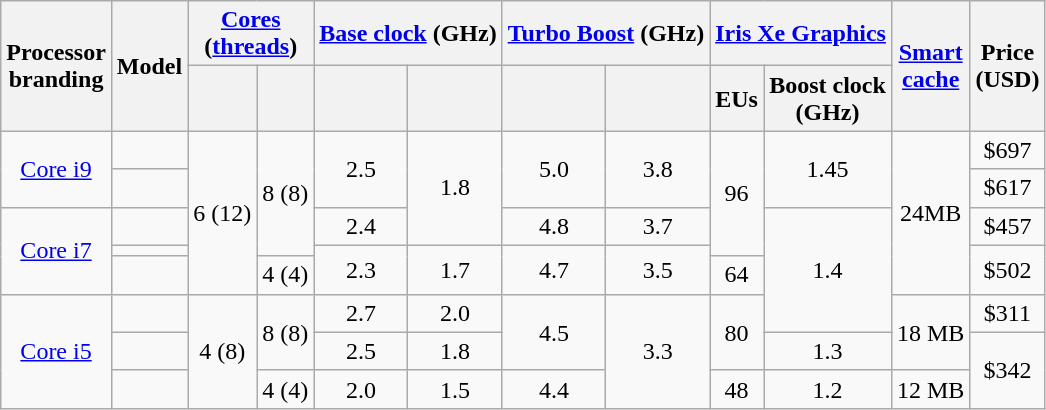<table class="wikitable sortable" style="text-align:center;">
<tr>
<th rowspan="2">Processor <br> branding</th>
<th rowspan="2">Model</th>
<th colspan="2"><a href='#'>Cores</a><br>(<a href='#'>threads</a>)</th>
<th colspan="2"><a href='#'>Base clock</a> (GHz)</th>
<th colspan="2"><a href='#'>Turbo Boost</a> (GHz)</th>
<th colspan="2"><a href='#'>Iris Xe Graphics</a></th>
<th rowspan="2"><a href='#'>Smart <br> cache</a></th>
<th rowspan="2">Price <br> (USD)</th>
</tr>
<tr>
<th></th>
<th></th>
<th></th>
<th></th>
<th></th>
<th></th>
<th>EUs</th>
<th>Boost clock<br>(GHz)</th>
</tr>
<tr>
<td rowspan="2"><a href='#'>Core i9</a></td>
<td></td>
<td rowspan="5">6 (12)</td>
<td rowspan="4">8 (8)</td>
<td rowspan="2">2.5</td>
<td rowspan="3">1.8</td>
<td rowspan="2">5.0</td>
<td rowspan="2">3.8</td>
<td rowspan="4">96</td>
<td rowspan="2">1.45</td>
<td rowspan="5">24MB</td>
<td>$697</td>
</tr>
<tr>
<td></td>
<td>$617</td>
</tr>
<tr>
<td rowspan="3"><a href='#'>Core i7</a></td>
<td></td>
<td>2.4</td>
<td>4.8</td>
<td>3.7</td>
<td rowspan="4">1.4</td>
<td>$457</td>
</tr>
<tr>
<td></td>
<td rowspan="2">2.3</td>
<td rowspan="2">1.7</td>
<td rowspan="2">4.7</td>
<td rowspan="2">3.5</td>
<td rowspan="2">$502</td>
</tr>
<tr>
<td></td>
<td>4 (4)</td>
<td>64</td>
</tr>
<tr>
<td rowspan="3"><a href='#'>Core i5</a></td>
<td></td>
<td rowspan="3">4 (8)</td>
<td rowspan="2">8 (8)</td>
<td>2.7</td>
<td>2.0</td>
<td rowspan="2">4.5</td>
<td rowspan="3">3.3</td>
<td rowspan="2">80</td>
<td rowspan="2">18 MB</td>
<td>$311</td>
</tr>
<tr>
<td></td>
<td>2.5</td>
<td>1.8</td>
<td>1.3</td>
<td rowspan="2">$342</td>
</tr>
<tr>
<td></td>
<td>4 (4)</td>
<td>2.0</td>
<td>1.5</td>
<td>4.4</td>
<td>48</td>
<td>1.2</td>
<td>12 MB</td>
</tr>
</table>
